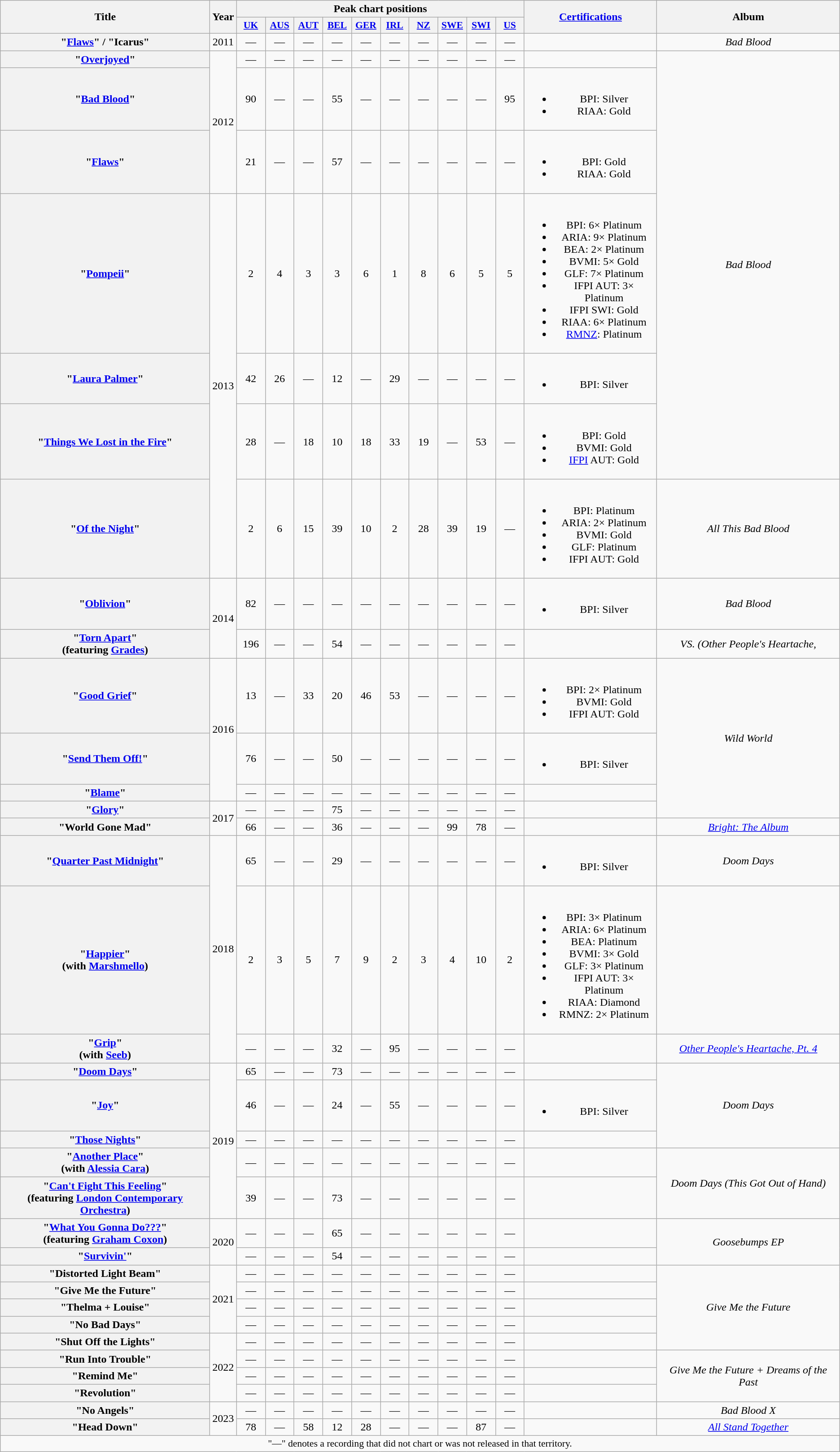<table class="wikitable plainrowheaders" style="text-align:center;">
<tr>
<th scope="col" rowspan="2" style="width:19em;">Title</th>
<th scope="col" rowspan="2" style="width:1em;">Year</th>
<th scope="col" colspan="10">Peak chart positions</th>
<th scope="col" rowspan="2"><a href='#'>Certifications</a></th>
<th scope="col" rowspan="2">Album</th>
</tr>
<tr>
<th scope="col" style="width:2.5em;font-size:90%;"><a href='#'>UK</a><br></th>
<th scope="col" style="width:2.5em;font-size:90%;"><a href='#'>AUS</a><br></th>
<th scope="col" style="width:2.5em;font-size:90%;"><a href='#'>AUT</a><br></th>
<th scope="col" style="width:2.5em;font-size:90%;"><a href='#'>BEL</a><br></th>
<th scope="col" style="width:2.5em;font-size:90%;"><a href='#'>GER</a><br></th>
<th scope="col" style="width:2.5em;font-size:90%;"><a href='#'>IRL</a><br></th>
<th scope="col" style="width:2.5em;font-size:90%;"><a href='#'>NZ</a><br></th>
<th scope="col" style="width:2.5em;font-size:90%;"><a href='#'>SWE</a><br></th>
<th scope="col" style="width:2.5em;font-size:90%;"><a href='#'>SWI</a><br></th>
<th scope="col" style="width:2.5em;font-size:90%;"><a href='#'>US</a><br></th>
</tr>
<tr>
<th scope="row">"<a href='#'>Flaws</a>" / "Icarus"</th>
<td>2011</td>
<td>—</td>
<td>—</td>
<td>—</td>
<td>—</td>
<td>—</td>
<td>—</td>
<td>—</td>
<td>—</td>
<td>—</td>
<td>—</td>
<td></td>
<td><em>Bad Blood</em></td>
</tr>
<tr>
<th scope="row">"<a href='#'>Overjoyed</a>"</th>
<td rowspan="3">2012</td>
<td>—</td>
<td>—</td>
<td>—</td>
<td>—</td>
<td>—</td>
<td>—</td>
<td>—</td>
<td>—</td>
<td>—</td>
<td>—</td>
<td></td>
<td rowspan="6"><em>Bad Blood</em></td>
</tr>
<tr>
<th scope="row">"<a href='#'>Bad Blood</a>"</th>
<td>90</td>
<td>—</td>
<td>—</td>
<td>55</td>
<td>—</td>
<td>—</td>
<td>—</td>
<td>—</td>
<td>—</td>
<td>95</td>
<td><br><ul><li>BPI: Silver</li><li>RIAA: Gold</li></ul></td>
</tr>
<tr>
<th scope="row">"<a href='#'>Flaws</a>"</th>
<td>21</td>
<td>—</td>
<td>—</td>
<td>57</td>
<td>—</td>
<td>—</td>
<td>—</td>
<td>—</td>
<td>—</td>
<td>—</td>
<td><br><ul><li>BPI: Gold</li><li>RIAA: Gold</li></ul></td>
</tr>
<tr>
<th scope="row">"<a href='#'>Pompeii</a>"</th>
<td rowspan="4">2013</td>
<td>2</td>
<td>4</td>
<td>3</td>
<td>3</td>
<td>6</td>
<td>1</td>
<td>8</td>
<td>6</td>
<td>5</td>
<td>5</td>
<td><br><ul><li>BPI: 6× Platinum</li><li>ARIA: 9× Platinum</li><li>BEA: 2× Platinum</li><li>BVMI: 5× Gold</li><li>GLF: 7× Platinum</li><li>IFPI AUT: 3× Platinum</li><li>IFPI SWI: Gold</li><li>RIAA: 6× Platinum</li><li><a href='#'>RMNZ</a>: Platinum</li></ul></td>
</tr>
<tr>
<th scope="row">"<a href='#'>Laura Palmer</a>"</th>
<td>42</td>
<td>26</td>
<td>—</td>
<td>12</td>
<td>—</td>
<td>29</td>
<td>—</td>
<td>—</td>
<td>—</td>
<td>—</td>
<td><br><ul><li>BPI: Silver</li></ul></td>
</tr>
<tr>
<th scope="row">"<a href='#'>Things We Lost in the Fire</a>"</th>
<td>28</td>
<td>—</td>
<td>18</td>
<td>10</td>
<td>18</td>
<td>33</td>
<td>19</td>
<td>—</td>
<td>53</td>
<td>—</td>
<td><br><ul><li>BPI: Gold</li><li>BVMI: Gold</li><li><a href='#'>IFPI</a> AUT: Gold</li></ul></td>
</tr>
<tr>
<th scope="row">"<a href='#'>Of the Night</a>"</th>
<td>2</td>
<td>6</td>
<td>15</td>
<td>39</td>
<td>10</td>
<td>2</td>
<td>28</td>
<td>39</td>
<td>19</td>
<td>—</td>
<td><br><ul><li>BPI: Platinum</li><li>ARIA: 2× Platinum</li><li>BVMI: Gold</li><li>GLF: Platinum</li><li>IFPI AUT: Gold</li></ul></td>
<td><em>All This Bad Blood</em></td>
</tr>
<tr>
<th scope="row">"<a href='#'>Oblivion</a>"</th>
<td rowspan="2">2014</td>
<td>82</td>
<td>—</td>
<td>—</td>
<td>—</td>
<td>—</td>
<td>—</td>
<td>—</td>
<td>—</td>
<td>—</td>
<td>—</td>
<td><br><ul><li>BPI: Silver</li></ul></td>
<td><em>Bad Blood</em></td>
</tr>
<tr>
<th scope="row">"<a href='#'>Torn Apart</a>"<br><span>(featuring <a href='#'>Grades</a>)</span></th>
<td>196</td>
<td>—</td>
<td>—</td>
<td>54</td>
<td>—</td>
<td>—</td>
<td>—</td>
<td>—</td>
<td>—</td>
<td>—</td>
<td></td>
<td><em>VS. (Other People's Heartache, </em></td>
</tr>
<tr>
<th scope="row">"<a href='#'>Good Grief</a>"</th>
<td rowspan="3">2016</td>
<td>13</td>
<td>—</td>
<td>33</td>
<td>20</td>
<td>46</td>
<td>53</td>
<td>—</td>
<td>—</td>
<td>—</td>
<td>—</td>
<td><br><ul><li>BPI: 2× Platinum</li><li>BVMI: Gold</li><li>IFPI AUT: Gold</li></ul></td>
<td rowspan="4"><em>Wild World</em></td>
</tr>
<tr>
<th scope="row">"<a href='#'>Send Them Off!</a>"</th>
<td>76</td>
<td>—</td>
<td>—</td>
<td>50</td>
<td>—</td>
<td>—</td>
<td>—</td>
<td>—</td>
<td>—</td>
<td>—</td>
<td><br><ul><li>BPI: Silver</li></ul></td>
</tr>
<tr>
<th scope="row">"<a href='#'>Blame</a>"</th>
<td>—</td>
<td>—</td>
<td>—</td>
<td>—</td>
<td>—</td>
<td>—</td>
<td>—</td>
<td>—</td>
<td>—</td>
<td>—</td>
<td></td>
</tr>
<tr>
<th scope="row">"<a href='#'>Glory</a>"</th>
<td rowspan="2">2017</td>
<td>—</td>
<td>—</td>
<td>—</td>
<td>75</td>
<td>—</td>
<td>—</td>
<td>—</td>
<td>—</td>
<td>—</td>
<td>—</td>
<td></td>
</tr>
<tr>
<th scope="row">"World Gone Mad"</th>
<td>66</td>
<td>—</td>
<td>—</td>
<td>36</td>
<td>—</td>
<td>—</td>
<td>—</td>
<td>99</td>
<td>78</td>
<td>—</td>
<td></td>
<td><em><a href='#'>Bright: The Album</a></em></td>
</tr>
<tr>
<th scope="row">"<a href='#'>Quarter Past Midnight</a>"</th>
<td rowspan="3">2018</td>
<td>65</td>
<td>—</td>
<td>—</td>
<td>29</td>
<td>—</td>
<td>—</td>
<td>—</td>
<td>—</td>
<td>—</td>
<td>—</td>
<td><br><ul><li>BPI: Silver</li></ul></td>
<td><em>Doom Days</em></td>
</tr>
<tr>
<th scope="row">"<a href='#'>Happier</a>"<br><span>(with <a href='#'>Marshmello</a>)</span></th>
<td>2</td>
<td>3</td>
<td>5</td>
<td>7</td>
<td>9</td>
<td>2</td>
<td>3</td>
<td>4</td>
<td>10</td>
<td>2</td>
<td><br><ul><li>BPI: 3× Platinum</li><li>ARIA: 6× Platinum</li><li>BEA: Platinum</li><li>BVMI: 3× Gold</li><li>GLF: 3× Platinum</li><li>IFPI AUT: 3× Platinum</li><li>RIAA: Diamond</li><li>RMNZ: 2× Platinum</li></ul></td>
<td></td>
</tr>
<tr>
<th scope="row">"<a href='#'>Grip</a>"<br><span>(with <a href='#'>Seeb</a>)</span></th>
<td>—</td>
<td>—</td>
<td>—</td>
<td>32</td>
<td>—</td>
<td>95</td>
<td>—</td>
<td>—</td>
<td>—</td>
<td>—</td>
<td></td>
<td><em><a href='#'>Other People's Heartache, Pt. 4</a></em></td>
</tr>
<tr>
<th scope="row">"<a href='#'>Doom Days</a>"</th>
<td rowspan="5">2019</td>
<td>65</td>
<td>—</td>
<td>—</td>
<td>73</td>
<td>—</td>
<td>—</td>
<td>—</td>
<td>—</td>
<td>—</td>
<td>—</td>
<td></td>
<td rowspan="3"><em>Doom Days</em></td>
</tr>
<tr>
<th scope="row">"<a href='#'>Joy</a>"</th>
<td>46</td>
<td>—</td>
<td>—</td>
<td>24</td>
<td>—</td>
<td>55</td>
<td>—</td>
<td>—</td>
<td>—</td>
<td>—</td>
<td><br><ul><li>BPI: Silver</li></ul></td>
</tr>
<tr>
<th scope="row">"<a href='#'>Those Nights</a>"</th>
<td>—</td>
<td>—</td>
<td>—</td>
<td>—</td>
<td>—</td>
<td>—</td>
<td>—</td>
<td>—</td>
<td>—</td>
<td>—</td>
<td></td>
</tr>
<tr>
<th scope="row">"<a href='#'>Another Place</a>"<br><span>(with <a href='#'>Alessia Cara</a>)</span></th>
<td>—</td>
<td>—</td>
<td>—</td>
<td>—</td>
<td>—</td>
<td>—</td>
<td>—</td>
<td>—</td>
<td>—</td>
<td>—</td>
<td></td>
<td rowspan="2"><em>Doom Days (This Got Out of Hand)</em></td>
</tr>
<tr>
<th scope="row">"<a href='#'>Can't Fight This Feeling</a>"<br><span>(featuring <a href='#'>London Contemporary Orchestra</a>)</span></th>
<td>39</td>
<td>—</td>
<td>—</td>
<td>73</td>
<td>—</td>
<td>—</td>
<td>—</td>
<td>—</td>
<td>—</td>
<td>—</td>
<td></td>
</tr>
<tr>
<th scope="row">"<a href='#'>What You Gonna Do???</a>"<br><span>(featuring <a href='#'>Graham Coxon</a>)</span></th>
<td rowspan="2">2020</td>
<td>—</td>
<td>—</td>
<td>—</td>
<td>65</td>
<td>—</td>
<td>—</td>
<td>—</td>
<td>—</td>
<td>—</td>
<td>—</td>
<td></td>
<td rowspan="2"><em>Goosebumps EP</em></td>
</tr>
<tr>
<th scope="row">"<a href='#'>Survivin'</a>"</th>
<td>—</td>
<td>—</td>
<td>—</td>
<td>54</td>
<td>—</td>
<td>—</td>
<td>—</td>
<td>—</td>
<td>—</td>
<td>—</td>
<td></td>
</tr>
<tr>
<th scope="row">"Distorted Light Beam"</th>
<td rowspan="4">2021</td>
<td>—</td>
<td>—</td>
<td>—</td>
<td>—</td>
<td>—</td>
<td>—</td>
<td>—</td>
<td>—</td>
<td>—</td>
<td>—</td>
<td></td>
<td rowspan="5"><em>Give Me the Future</em></td>
</tr>
<tr>
<th scope="row">"Give Me the Future"</th>
<td>—</td>
<td>—</td>
<td>—</td>
<td>—</td>
<td>—</td>
<td>—</td>
<td>—</td>
<td>—</td>
<td>—</td>
<td>—</td>
<td></td>
</tr>
<tr>
<th scope="row">"Thelma + Louise"</th>
<td>—</td>
<td>—</td>
<td>—</td>
<td>—</td>
<td>—</td>
<td>—</td>
<td>—</td>
<td>—</td>
<td>—</td>
<td>—</td>
<td></td>
</tr>
<tr>
<th scope="row">"No Bad Days"</th>
<td>—</td>
<td>—</td>
<td>—</td>
<td>—</td>
<td>—</td>
<td>—</td>
<td>—</td>
<td>—</td>
<td>—</td>
<td>—</td>
<td></td>
</tr>
<tr>
<th scope="row">"Shut Off the Lights"</th>
<td rowspan="4">2022</td>
<td>—</td>
<td>—</td>
<td>—</td>
<td>—</td>
<td>—</td>
<td>—</td>
<td>—</td>
<td>—</td>
<td>—</td>
<td>—</td>
<td></td>
</tr>
<tr>
<th scope="row">"Run Into Trouble"<br></th>
<td>—</td>
<td>—</td>
<td>—</td>
<td>—</td>
<td>—</td>
<td>—</td>
<td>—</td>
<td>—</td>
<td>—</td>
<td>—</td>
<td></td>
<td rowspan="3"><em>Give Me the Future + Dreams of the Past</em></td>
</tr>
<tr>
<th scope="row">"Remind Me"</th>
<td>—</td>
<td>—</td>
<td>—</td>
<td>—</td>
<td>—</td>
<td>—</td>
<td>—</td>
<td>—</td>
<td>—</td>
<td>—</td>
<td></td>
</tr>
<tr>
<th scope="row">"Revolution"</th>
<td>—</td>
<td>—</td>
<td>—</td>
<td>—</td>
<td>—</td>
<td>—</td>
<td>—</td>
<td>—</td>
<td>—</td>
<td>—</td>
<td></td>
</tr>
<tr>
<th scope="row">"No Angels"<br></th>
<td rowspan="2">2023</td>
<td>—</td>
<td>—</td>
<td>—</td>
<td>—</td>
<td>—</td>
<td>—</td>
<td>—</td>
<td>—</td>
<td>—</td>
<td>—</td>
<td></td>
<td><em>Bad Blood X</em></td>
</tr>
<tr>
<th scope="row">"Head Down"<br></th>
<td>78</td>
<td>—</td>
<td>58</td>
<td>12</td>
<td>28</td>
<td>—</td>
<td>—</td>
<td>—</td>
<td>87</td>
<td>—</td>
<td></td>
<td><em><a href='#'>All Stand Together</a></em></td>
</tr>
<tr>
<td colspan="15" style="font-size:90%">"—" denotes a recording that did not chart or was not released in that territory.</td>
</tr>
</table>
